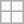<table class="wikitable">
<tr style="vertical-align:top;">
<td></td>
<td></td>
</tr>
<tr style="vertical-align:top;">
<td></td>
<td></td>
</tr>
</table>
